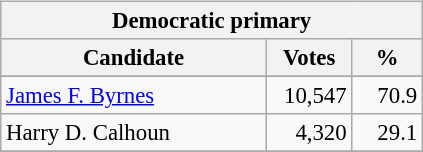<table class="wikitable" align="left" style="margin: 1em 1em 1em 0; font-size: 95%;">
<tr>
<th colspan="3">Democratic primary</th>
</tr>
<tr>
<th colspan="1" style="width: 170px">Candidate</th>
<th style="width: 50px">Votes</th>
<th style="width: 40px">%</th>
</tr>
<tr>
</tr>
<tr>
<td><a href='#'>James F. Byrnes</a></td>
<td align="right">10,547</td>
<td align="right">70.9</td>
</tr>
<tr>
<td>Harry D. Calhoun</td>
<td align="right">4,320</td>
<td align="right">29.1</td>
</tr>
<tr>
</tr>
</table>
